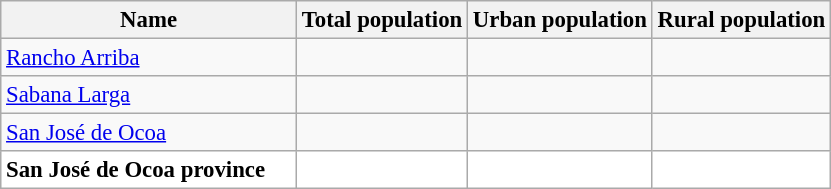<table class="wikitable sortable" style="text-align:right; font-size:95%;">
<tr>
<th width="190px">Name</th>
<th>Total population</th>
<th>Urban population</th>
<th>Rural population</th>
</tr>
<tr>
<td align="left"><a href='#'>Rancho Arriba</a></td>
<td></td>
<td></td>
<td></td>
</tr>
<tr>
<td align="left"><a href='#'>Sabana Larga</a></td>
<td></td>
<td></td>
<td></td>
</tr>
<tr>
<td align="left"><a href='#'>San José de Ocoa</a></td>
<td></td>
<td></td>
<td></td>
</tr>
<tr style="background:white">
<td align="left"><strong>San José de Ocoa province</strong></td>
<td></td>
<td></td>
<td></td>
</tr>
</table>
